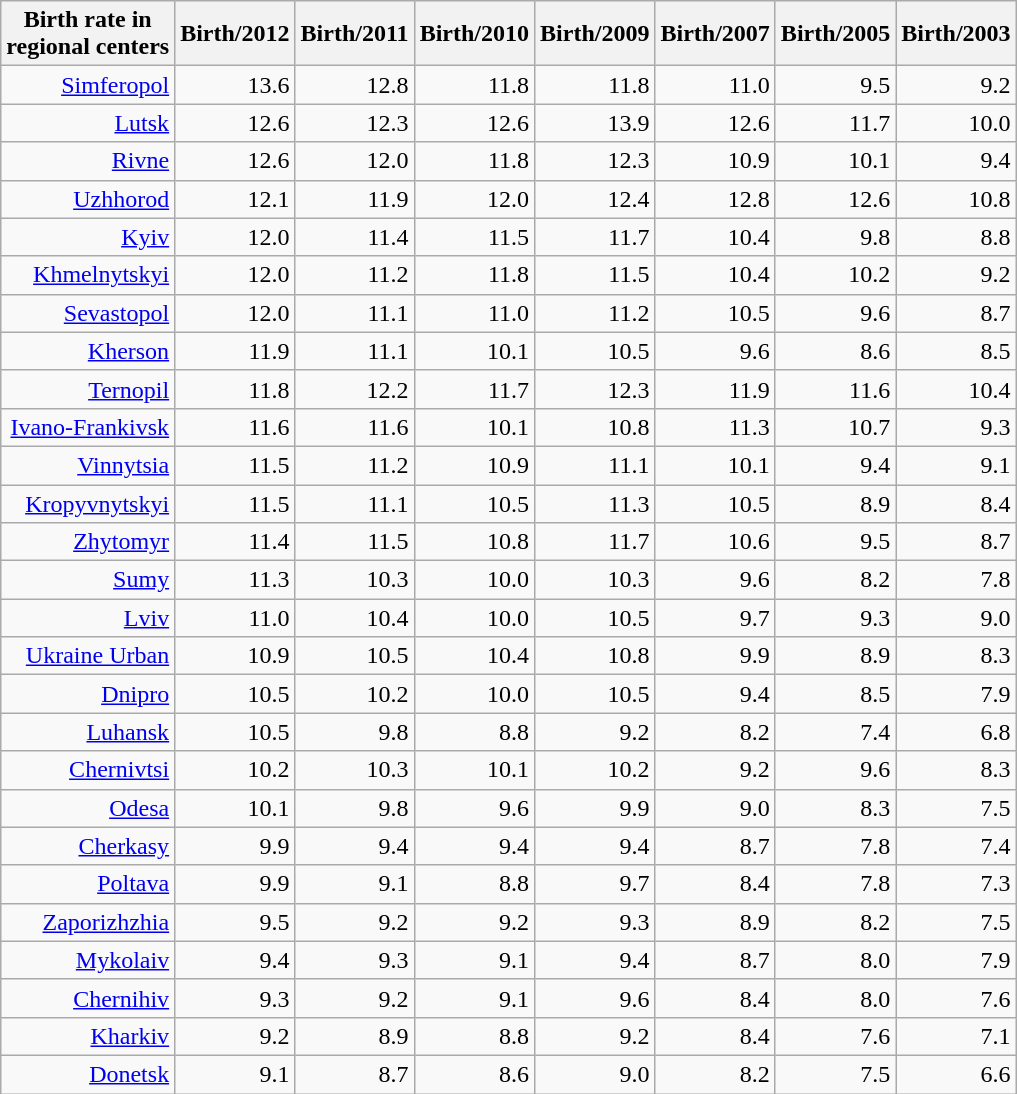<table class="wikitable centre" style="text-align: right;">
<tr>
<th>Birth rate in<br>regional centers</th>
<th>Birth/2012</th>
<th>Birth/2011</th>
<th>Birth/2010</th>
<th>Birth/2009</th>
<th>Birth/2007</th>
<th>Birth/2005</th>
<th>Birth/2003</th>
</tr>
<tr>
<td><a href='#'>Simferopol</a></td>
<td>13.6 </td>
<td>12.8 </td>
<td>11.8 </td>
<td>11.8 </td>
<td>11.0 </td>
<td>9.5 </td>
<td>9.2 </td>
</tr>
<tr>
<td><a href='#'>Lutsk</a></td>
<td>12.6 </td>
<td>12.3 </td>
<td>12.6 </td>
<td>13.9 </td>
<td>12.6 </td>
<td>11.7 </td>
<td>10.0 </td>
</tr>
<tr>
<td><a href='#'>Rivne</a></td>
<td>12.6 </td>
<td>12.0 </td>
<td>11.8 </td>
<td>12.3 </td>
<td>10.9 </td>
<td>10.1 </td>
<td>9.4 </td>
</tr>
<tr>
<td><a href='#'>Uzhhorod</a></td>
<td>12.1 </td>
<td>11.9 </td>
<td>12.0 </td>
<td>12.4 </td>
<td>12.8 </td>
<td>12.6 </td>
<td>10.8 </td>
</tr>
<tr>
<td><a href='#'>Kyiv</a></td>
<td>12.0 </td>
<td>11.4 </td>
<td>11.5 </td>
<td>11.7 </td>
<td>10.4 </td>
<td>9.8 </td>
<td>8.8 </td>
</tr>
<tr>
<td><a href='#'>Khmelnytskyi</a></td>
<td>12.0 </td>
<td>11.2 </td>
<td>11.8 </td>
<td>11.5 </td>
<td>10.4 </td>
<td>10.2 </td>
<td>9.2 </td>
</tr>
<tr>
<td><a href='#'>Sevastopol</a></td>
<td>12.0 </td>
<td>11.1 </td>
<td>11.0 </td>
<td>11.2 </td>
<td>10.5 </td>
<td>9.6 </td>
<td>8.7 </td>
</tr>
<tr>
<td><a href='#'>Kherson</a></td>
<td>11.9 </td>
<td>11.1 </td>
<td>10.1 </td>
<td>10.5 </td>
<td>9.6 </td>
<td>8.6 </td>
<td>8.5 </td>
</tr>
<tr>
<td><a href='#'>Ternopil</a></td>
<td>11.8 </td>
<td>12.2 </td>
<td>11.7 </td>
<td>12.3 </td>
<td>11.9 </td>
<td>11.6 </td>
<td>10.4 </td>
</tr>
<tr>
<td><a href='#'>Ivano-Frankivsk</a></td>
<td>11.6 </td>
<td>11.6 </td>
<td>10.1 </td>
<td>10.8 </td>
<td>11.3 </td>
<td>10.7 </td>
<td>9.3 </td>
</tr>
<tr>
<td><a href='#'>Vinnytsia</a></td>
<td>11.5 </td>
<td>11.2 </td>
<td>10.9 </td>
<td>11.1 </td>
<td>10.1 </td>
<td>9.4 </td>
<td>9.1 </td>
</tr>
<tr>
<td><a href='#'>Kropyvnytskyi</a></td>
<td>11.5 </td>
<td>11.1 </td>
<td>10.5 </td>
<td>11.3 </td>
<td>10.5 </td>
<td>8.9 </td>
<td>8.4 </td>
</tr>
<tr>
<td><a href='#'>Zhytomyr</a></td>
<td>11.4 </td>
<td>11.5 </td>
<td>10.8 </td>
<td>11.7 </td>
<td>10.6 </td>
<td>9.5 </td>
<td>8.7 </td>
</tr>
<tr>
<td><a href='#'>Sumy</a></td>
<td>11.3 </td>
<td>10.3 </td>
<td>10.0 </td>
<td>10.3 </td>
<td>9.6 </td>
<td>8.2 </td>
<td>7.8 </td>
</tr>
<tr>
<td><a href='#'>Lviv</a></td>
<td>11.0 </td>
<td>10.4 </td>
<td>10.0 </td>
<td>10.5 </td>
<td>9.7 </td>
<td>9.3 </td>
<td>9.0 </td>
</tr>
<tr>
<td><a href='#'>Ukraine Urban</a></td>
<td>10.9 </td>
<td>10.5 </td>
<td>10.4 </td>
<td>10.8 </td>
<td>9.9 </td>
<td>8.9 </td>
<td>8.3 </td>
</tr>
<tr>
<td><a href='#'>Dnipro</a></td>
<td>10.5 </td>
<td>10.2 </td>
<td>10.0 </td>
<td>10.5 </td>
<td>9.4 </td>
<td>8.5 </td>
<td>7.9 </td>
</tr>
<tr>
<td><a href='#'>Luhansk</a></td>
<td>10.5 </td>
<td>9.8 </td>
<td>8.8 </td>
<td>9.2 </td>
<td>8.2 </td>
<td>7.4 </td>
<td>6.8 </td>
</tr>
<tr>
<td><a href='#'>Chernivtsi</a></td>
<td>10.2 </td>
<td>10.3 </td>
<td>10.1 </td>
<td>10.2 </td>
<td>9.2 </td>
<td>9.6 </td>
<td>8.3 </td>
</tr>
<tr>
<td><a href='#'>Odesa</a></td>
<td>10.1 </td>
<td>9.8 </td>
<td>9.6 </td>
<td>9.9 </td>
<td>9.0 </td>
<td>8.3 </td>
<td>7.5 </td>
</tr>
<tr>
<td><a href='#'>Cherkasy</a></td>
<td>9.9 </td>
<td>9.4 </td>
<td>9.4 </td>
<td>9.4 </td>
<td>8.7 </td>
<td>7.8 </td>
<td>7.4 </td>
</tr>
<tr>
<td><a href='#'>Poltava</a></td>
<td>9.9 </td>
<td>9.1 </td>
<td>8.8 </td>
<td>9.7 </td>
<td>8.4 </td>
<td>7.8 </td>
<td>7.3 </td>
</tr>
<tr>
<td><a href='#'>Zaporizhzhia</a></td>
<td>9.5 </td>
<td>9.2 </td>
<td>9.2 </td>
<td>9.3 </td>
<td>8.9 </td>
<td>8.2 </td>
<td>7.5 </td>
</tr>
<tr>
<td><a href='#'>Mykolaiv</a></td>
<td>9.4 </td>
<td>9.3 </td>
<td>9.1 </td>
<td>9.4 </td>
<td>8.7 </td>
<td>8.0 </td>
<td>7.9 </td>
</tr>
<tr>
<td><a href='#'>Chernihiv</a></td>
<td>9.3 </td>
<td>9.2 </td>
<td>9.1 </td>
<td>9.6 </td>
<td>8.4 </td>
<td>8.0 </td>
<td>7.6 </td>
</tr>
<tr>
<td><a href='#'>Kharkiv</a></td>
<td>9.2 </td>
<td>8.9 </td>
<td>8.8 </td>
<td>9.2 </td>
<td>8.4 </td>
<td>7.6 </td>
<td>7.1 </td>
</tr>
<tr>
<td><a href='#'>Donetsk</a></td>
<td>9.1 </td>
<td>8.7 </td>
<td>8.6 </td>
<td>9.0 </td>
<td>8.2 </td>
<td>7.5 </td>
<td>6.6 </td>
</tr>
</table>
